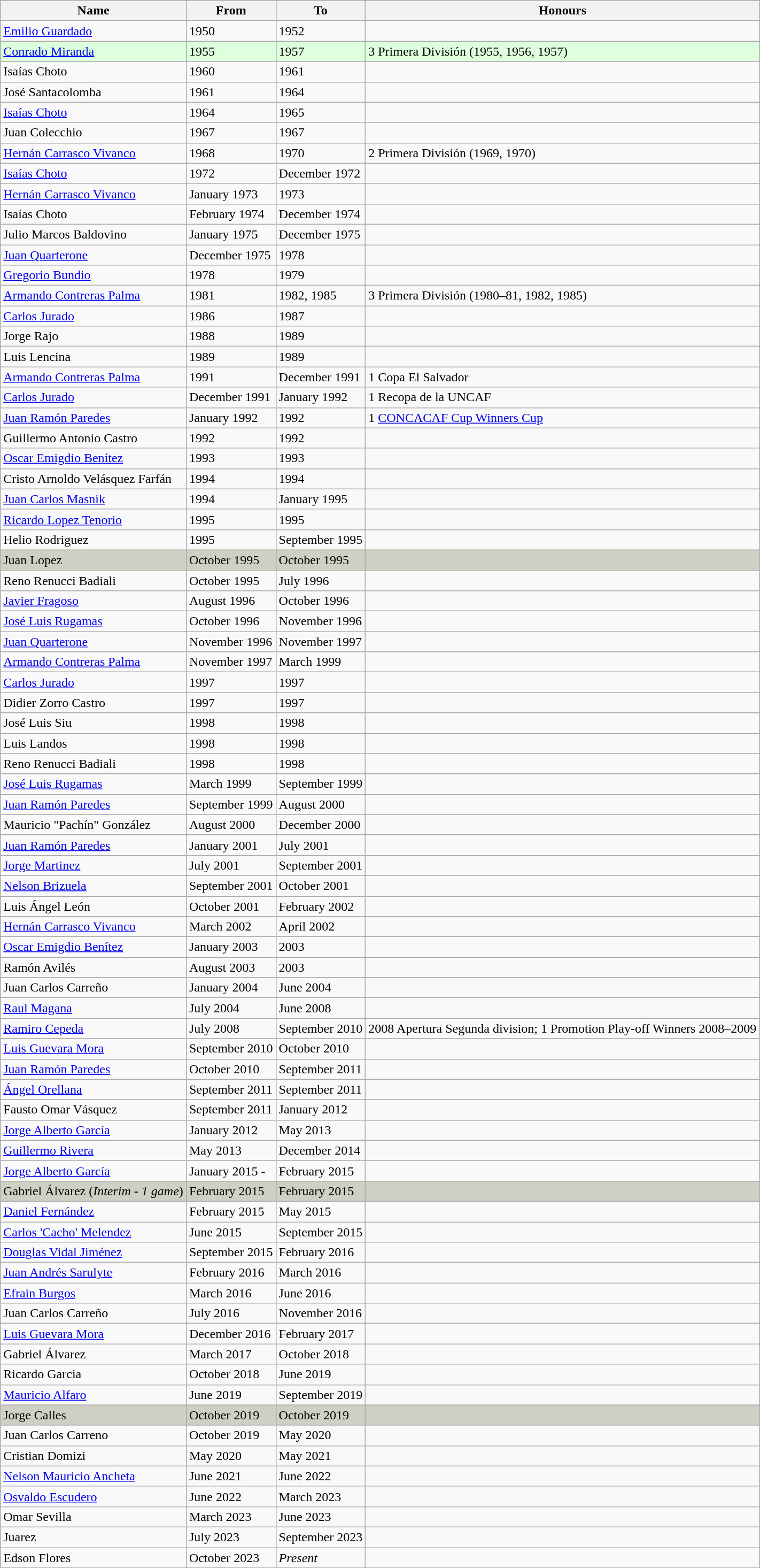<table class="wikitable" style="text-align: left">
<tr>
<th rowspan="1">Name</th>
<th rowspan="1">From</th>
<th rowspan="1">To</th>
<th rowspan="1">Honours</th>
</tr>
<tr>
<td> <a href='#'>Emilio Guardado</a></td>
<td align=left>1950</td>
<td align=left>1952</td>
<td align=left></td>
</tr>
<tr bgcolor="#ddffdd">
<td> <a href='#'>Conrado Miranda</a></td>
<td align=left>1955</td>
<td align=left>1957</td>
<td align=left>3 Primera División (1955, 1956, 1957)</td>
</tr>
<tr>
<td> Isaías Choto</td>
<td align=left>1960</td>
<td align=left>1961</td>
<td align=left></td>
</tr>
<tr>
<td>  José Santacolomba</td>
<td align=left>1961</td>
<td align=left>1964</td>
<td align=left></td>
</tr>
<tr>
<td> <a href='#'>Isaías Choto</a></td>
<td align=left>1964</td>
<td align=left>1965</td>
<td align=left></td>
</tr>
<tr>
<td> Juan Colecchio</td>
<td align=left>1967</td>
<td align=left>1967</td>
<td align=left></td>
</tr>
<tr>
<td> <a href='#'>Hernán Carrasco Vivanco</a></td>
<td align=left>1968</td>
<td align=left>1970</td>
<td align=left>2 Primera División (1969, 1970)</td>
</tr>
<tr>
<td> <a href='#'>Isaías Choto</a></td>
<td align=left>1972</td>
<td align=left>December 1972</td>
<td align=left></td>
</tr>
<tr>
<td> <a href='#'>Hernán Carrasco Vivanco</a></td>
<td align=left>January 1973</td>
<td align=left>1973</td>
<td align=left></td>
</tr>
<tr>
<td> Isaías Choto</td>
<td align=left>February 1974</td>
<td align=left>December 1974</td>
<td align=left></td>
</tr>
<tr>
<td> Julio Marcos Baldovino</td>
<td align=left>January 1975</td>
<td align=left>December 1975</td>
<td align=left></td>
</tr>
<tr>
<td> <a href='#'>Juan Quarterone</a></td>
<td align=left>December 1975</td>
<td align=left>1978</td>
<td align=left></td>
</tr>
<tr>
<td> <a href='#'>Gregorio Bundio</a></td>
<td align=left>1978</td>
<td align=left>1979</td>
<td align=left></td>
</tr>
<tr>
<td> <a href='#'>Armando Contreras Palma</a></td>
<td align=left>1981</td>
<td align=left>1982, 1985</td>
<td align=left>3 Primera División (1980–81, 1982, 1985)</td>
</tr>
<tr>
<td> <a href='#'>Carlos Jurado</a></td>
<td align=left>1986</td>
<td align=left>1987</td>
<td align=left></td>
</tr>
<tr>
<td> Jorge Rajo</td>
<td align=left>1988</td>
<td align=left>1989</td>
<td align=left></td>
</tr>
<tr>
<td> Luis Lencina</td>
<td align=left>1989</td>
<td align=left>1989</td>
<td align=left></td>
</tr>
<tr>
<td> <a href='#'>Armando Contreras Palma</a></td>
<td align=left>1991</td>
<td align=left>December 1991</td>
<td align=left>1 Copa El Salvador</td>
</tr>
<tr>
<td> <a href='#'>Carlos Jurado</a></td>
<td align=left>December 1991</td>
<td align=left>January 1992</td>
<td align=left>1 Recopa de la UNCAF</td>
</tr>
<tr>
<td> <a href='#'>Juan Ramón Paredes</a></td>
<td align=left>January 1992</td>
<td align=left>1992</td>
<td align=left>1 <a href='#'>CONCACAF Cup Winners Cup</a></td>
</tr>
<tr>
<td> Guillermo Antonio Castro</td>
<td align=left>1992</td>
<td align=left>1992</td>
<td align=left></td>
</tr>
<tr>
<td> <a href='#'>Oscar Emigdio Benítez</a></td>
<td align=left>1993</td>
<td align=left>1993</td>
<td align=left></td>
</tr>
<tr>
<td> Cristo Arnoldo Velásquez Farfán</td>
<td align=left>1994</td>
<td align=left>1994</td>
<td align=left></td>
</tr>
<tr>
<td> <a href='#'>Juan Carlos Masnik</a> </td>
<td align=left>1994</td>
<td align=left>January 1995</td>
<td align=left></td>
</tr>
<tr>
<td> <a href='#'>Ricardo Lopez Tenorio</a></td>
<td align=left>1995</td>
<td align=left>1995</td>
<td align=left></td>
</tr>
<tr>
<td> Helio Rodriguez</td>
<td align=left>1995</td>
<td align=left>September 1995</td>
<td align=left></td>
</tr>
<tr bgcolor="#CFCFC4">
<td> Juan Lopez</td>
<td align=left>October 1995</td>
<td align=left>October 1995</td>
<td align=left></td>
</tr>
<tr>
<td> Reno Renucci Badiali</td>
<td align=left>October 1995</td>
<td align=left>July 1996</td>
<td align=left></td>
</tr>
<tr>
<td> <a href='#'>Javier Fragoso</a></td>
<td align=left>August 1996</td>
<td align=left>October 1996</td>
<td align=left></td>
</tr>
<tr>
<td> <a href='#'>José Luis Rugamas</a></td>
<td align=left>October 1996</td>
<td align=left>November 1996</td>
<td align=left></td>
</tr>
<tr>
<td> <a href='#'>Juan Quarterone</a></td>
<td align=left>November 1996</td>
<td align=left>November 1997</td>
<td align=left></td>
</tr>
<tr>
<td> <a href='#'>Armando Contreras Palma</a></td>
<td align=left>November 1997</td>
<td align=left>March 1999</td>
<td align=left></td>
</tr>
<tr>
<td> <a href='#'>Carlos Jurado</a></td>
<td align=left>1997</td>
<td align=left>1997</td>
<td align=left></td>
</tr>
<tr>
<td> Didier Zorro Castro</td>
<td align=left>1997</td>
<td align=left>1997</td>
<td align=left></td>
</tr>
<tr>
<td> José Luis Siu</td>
<td align=left>1998</td>
<td align=left>1998</td>
<td align=left></td>
</tr>
<tr>
<td> Luis Landos</td>
<td align=left>1998</td>
<td align=left>1998</td>
<td align=left></td>
</tr>
<tr>
<td> Reno Renucci Badiali</td>
<td align=left>1998</td>
<td align=left>1998</td>
<td align=left></td>
</tr>
<tr>
<td> <a href='#'>José Luis Rugamas</a></td>
<td align=left>March 1999</td>
<td align=left>September 1999</td>
<td align=left></td>
</tr>
<tr>
<td> <a href='#'>Juan Ramón Paredes</a></td>
<td align=left>September 1999</td>
<td align=left>August 2000</td>
<td align=left></td>
</tr>
<tr>
<td> Mauricio "Pachín" González</td>
<td align=left>August 2000</td>
<td align=left>December 2000</td>
<td align=left></td>
</tr>
<tr>
<td> <a href='#'>Juan Ramón Paredes</a></td>
<td align=left>January 2001</td>
<td align=left>July 2001</td>
<td align=left></td>
</tr>
<tr>
<td> <a href='#'>Jorge Martinez</a></td>
<td align=left>July 2001</td>
<td align=left>September 2001</td>
<td align=left></td>
</tr>
<tr>
<td> <a href='#'>Nelson Brizuela</a></td>
<td align=left>September 2001</td>
<td align=left>October 2001</td>
<td align=left></td>
</tr>
<tr>
<td> Luis Ángel León</td>
<td align=left>October 2001</td>
<td align=left>February 2002</td>
<td align=left></td>
</tr>
<tr>
<td> <a href='#'>Hernán Carrasco Vivanco</a></td>
<td align=left>March 2002</td>
<td align=left>April 2002</td>
<td align=left></td>
</tr>
<tr>
<td> <a href='#'>Oscar Emigdio Benítez</a></td>
<td align=left>January 2003</td>
<td align=left>2003</td>
<td align=left></td>
</tr>
<tr>
<td> Ramón Avilés</td>
<td align=left>August 2003</td>
<td align=left>2003</td>
<td align=left></td>
</tr>
<tr>
<td> Juan Carlos Carreño</td>
<td align=left>January 2004</td>
<td align=left>June 2004</td>
<td align=left></td>
</tr>
<tr>
<td> <a href='#'>Raul Magana</a></td>
<td align=left>July 2004</td>
<td align=left>June 2008</td>
<td align=left></td>
</tr>
<tr>
<td> <a href='#'>Ramiro Cepeda</a></td>
<td align=left>July 2008</td>
<td align=left>September 2010</td>
<td align=left>2008 Apertura Segunda division; 1 Promotion Play-off Winners 2008–2009</td>
</tr>
<tr>
<td> <a href='#'>Luis Guevara Mora</a></td>
<td align=left>September 2010</td>
<td align=left>October 2010</td>
<td align=left></td>
</tr>
<tr>
<td> <a href='#'>Juan Ramón Paredes</a></td>
<td align=left>October 2010</td>
<td align=left>September 2011</td>
<td align=left></td>
</tr>
<tr>
<td> <a href='#'>Ángel Orellana</a></td>
<td align=left>September 2011</td>
<td align=left>September 2011</td>
<td align=left></td>
</tr>
<tr>
<td> Fausto Omar Vásquez</td>
<td align=left>September 2011</td>
<td align=left>January 2012</td>
<td align=left></td>
</tr>
<tr>
<td> <a href='#'>Jorge Alberto García</a></td>
<td align=left>January 2012</td>
<td align=left>May 2013</td>
<td align=left></td>
</tr>
<tr>
<td> <a href='#'>Guillermo Rivera</a></td>
<td align=left>May 2013</td>
<td align=left>December 2014</td>
<td align=left></td>
</tr>
<tr>
<td> <a href='#'>Jorge Alberto García</a></td>
<td align=left>January 2015 -</td>
<td align=left>February 2015</td>
<td align=left></td>
</tr>
<tr bgcolor="#CFCFC4">
<td>  Gabriel Álvarez   (<em>Interim - 1 game</em>)</td>
<td align=left>February 2015</td>
<td align=left>February 2015</td>
<td align=left></td>
</tr>
<tr>
<td> <a href='#'>Daniel Fernández</a></td>
<td align=left>February 2015</td>
<td align=left>May 2015</td>
<td align=left></td>
</tr>
<tr>
<td> <a href='#'>Carlos 'Cacho' Melendez</a></td>
<td align=left>June 2015</td>
<td align=left>September 2015</td>
<td align=left></td>
</tr>
<tr>
<td> <a href='#'>Douglas Vidal Jiménez</a></td>
<td align=left>September 2015</td>
<td align=left>February 2016</td>
<td align=left></td>
</tr>
<tr>
<td> <a href='#'>Juan Andrés Sarulyte</a></td>
<td align=left>February 2016</td>
<td align=left>March 2016</td>
<td align=left></td>
</tr>
<tr>
<td> <a href='#'>Efrain Burgos</a></td>
<td align=left>March 2016</td>
<td align=left>June 2016</td>
<td align=left></td>
</tr>
<tr>
<td> Juan Carlos Carreño</td>
<td align=left>July 2016</td>
<td align=left>November 2016</td>
<td align=left></td>
</tr>
<tr>
<td> <a href='#'>Luis Guevara Mora</a></td>
<td align=left>December 2016</td>
<td align=left>February 2017</td>
</tr>
<tr>
<td> Gabriel Álvarez</td>
<td align=left>March 2017</td>
<td align=left>October 2018</td>
<td align=left></td>
</tr>
<tr>
<td> Ricardo Garcia</td>
<td align=left>October 2018</td>
<td align=left>June 2019</td>
<td align=left></td>
</tr>
<tr>
<td> <a href='#'>Mauricio Alfaro</a></td>
<td align=left>June 2019</td>
<td align=left>September 2019</td>
<td align=left></td>
</tr>
<tr bgcolor="#CFCFC4">
<td> Jorge Calles</td>
<td align=left>October 2019</td>
<td align=left>October 2019</td>
<td align=left></td>
</tr>
<tr>
<td> Juan Carlos Carreno</td>
<td align=left>October 2019</td>
<td align=left>May 2020</td>
<td align=left></td>
</tr>
<tr>
<td> Cristian Domizi</td>
<td align=left>May 2020</td>
<td align=left>May 2021</td>
<td align=left></td>
</tr>
<tr>
<td> <a href='#'>Nelson Mauricio Ancheta</a></td>
<td align=left>June 2021</td>
<td align=left>June 2022</td>
<td align=left></td>
</tr>
<tr>
<td> <a href='#'>Osvaldo Escudero</a> </td>
<td align=left>June 2022</td>
<td align=left>March 2023</td>
<td align=left></td>
</tr>
<tr>
<td> Omar Sevilla</td>
<td align=left>March 2023</td>
<td align=left>June 2023</td>
<td align=left></td>
</tr>
<tr>
<td> Juarez</td>
<td align=left>July 2023</td>
<td align=left>September 2023</td>
<td align=left></td>
</tr>
<tr>
<td> Edson Flores</td>
<td align=left>October 2023</td>
<td align=left><em>Present</em></td>
<td align=left></td>
</tr>
<tr>
</tr>
</table>
